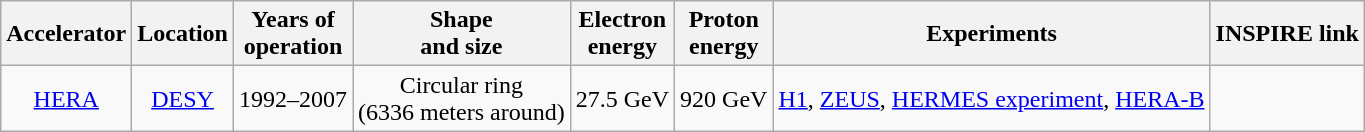<table class="wikitable">
<tr>
<th>Accelerator</th>
<th>Location</th>
<th>Years of <br>operation</th>
<th>Shape <br>and size</th>
<th>Electron<br>energy</th>
<th>Proton<br>energy</th>
<th>Experiments</th>
<th>INSPIRE link</th>
</tr>
<tr align="center">
<td><a href='#'>HERA</a></td>
<td><a href='#'>DESY</a></td>
<td>1992–2007</td>
<td>Circular ring <br>(6336 meters around)</td>
<td>27.5 GeV</td>
<td>920 GeV</td>
<td><a href='#'>H1</a>, <a href='#'>ZEUS</a>, <a href='#'>HERMES experiment</a>, <a href='#'>HERA-B</a></td>
<td></td>
</tr>
</table>
